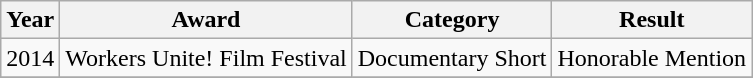<table class="wikitable sortable">
<tr>
<th>Year</th>
<th>Award</th>
<th>Category</th>
<th>Result</th>
</tr>
<tr>
<td rowspan="1">2014</td>
<td>Workers Unite! Film Festival</td>
<td>Documentary Short</td>
<td>Honorable Mention</td>
</tr>
<tr>
</tr>
</table>
